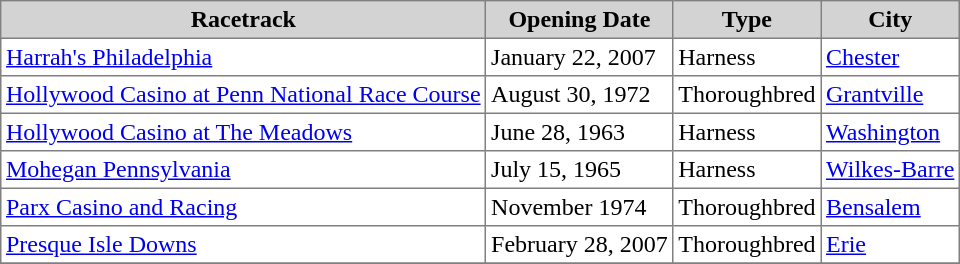<table class="toccolours sortable" border="1" cellpadding="3" style="border-collapse:collapse">
<tr bgcolor=lightgrey>
<th>Racetrack</th>
<th>Opening Date</th>
<th>Type</th>
<th>City<br><onlyinclude></th>
</tr>
<tr>
<td><a href='#'>Harrah's Philadelphia</a></td>
<td>January 22, 2007</td>
<td>Harness</td>
<td><a href='#'>Chester</a></td>
</tr>
<tr>
<td><a href='#'>Hollywood Casino at Penn National Race Course</a></td>
<td>August 30, 1972</td>
<td>Thoroughbred</td>
<td><a href='#'>Grantville</a></td>
</tr>
<tr>
<td><a href='#'>Hollywood Casino at The Meadows</a></td>
<td>June 28, 1963</td>
<td>Harness</td>
<td><a href='#'>Washington</a></td>
</tr>
<tr>
<td><a href='#'>Mohegan Pennsylvania</a></td>
<td>July 15, 1965</td>
<td>Harness</td>
<td><a href='#'>Wilkes-Barre</a></td>
</tr>
<tr>
<td><a href='#'>Parx Casino and Racing</a></td>
<td>November 1974</td>
<td>Thoroughbred</td>
<td><a href='#'>Bensalem</a></td>
</tr>
<tr>
<td><a href='#'>Presque Isle Downs</a></td>
<td>February 28, 2007</td>
<td>Thoroughbred</td>
<td><a href='#'>Erie</a></td>
</tr>
<tr>
</tr>
</table>
